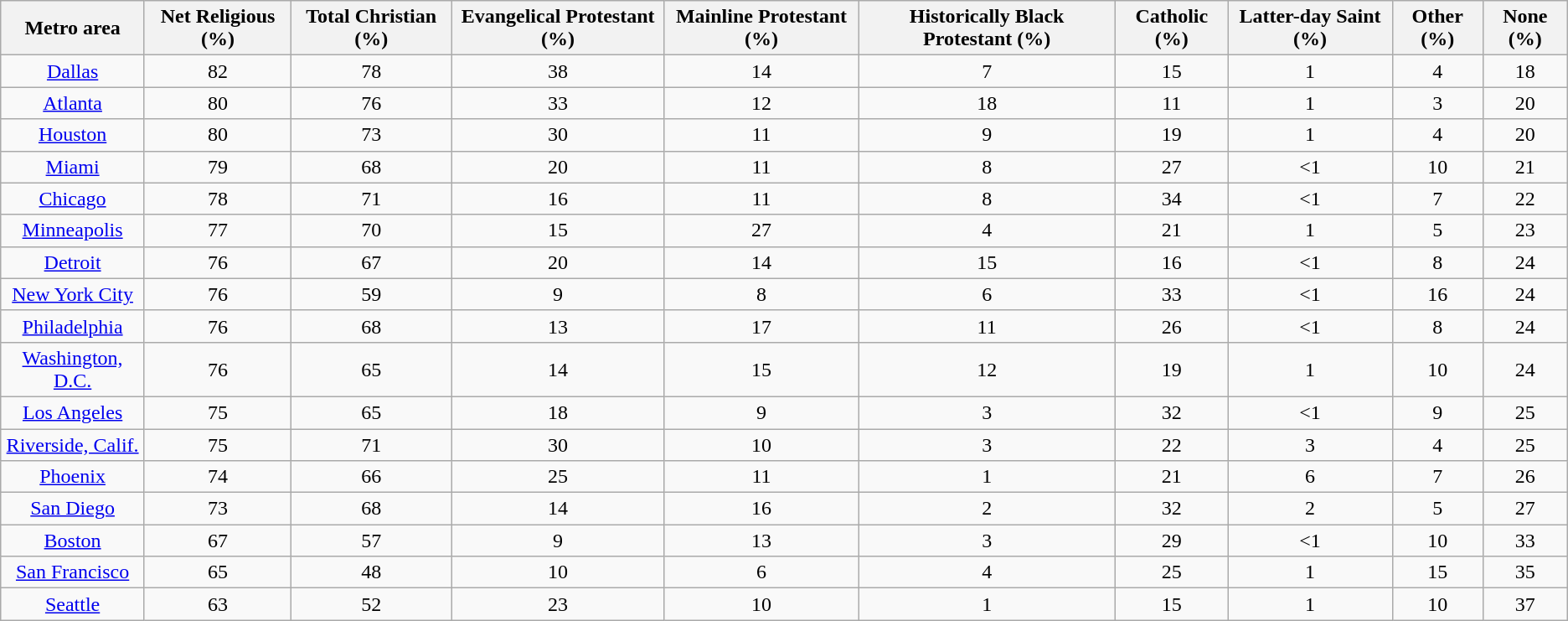<table class="wikitable sortable sort-under sticky-table-col1 sticky-table-head mw-datatable" style="text-align:center">
<tr>
<th>Metro area</th>
<th>Net Religious (%)</th>
<th>Total Christian (%)</th>
<th>Evangelical Protestant (%)</th>
<th>Mainline Protestant (%)</th>
<th>Historically Black Protestant (%)</th>
<th>Catholic (%)</th>
<th>Latter-day Saint (%)</th>
<th>Other (%)</th>
<th>None (%)</th>
</tr>
<tr>
<td><a href='#'>Dallas</a></td>
<td>82</td>
<td>78</td>
<td>38</td>
<td>14</td>
<td>7</td>
<td>15</td>
<td>1</td>
<td>4</td>
<td>18</td>
</tr>
<tr>
<td><a href='#'>Atlanta</a></td>
<td>80</td>
<td>76</td>
<td>33</td>
<td>12</td>
<td>18</td>
<td>11</td>
<td>1</td>
<td>3</td>
<td>20</td>
</tr>
<tr>
<td><a href='#'>Houston</a></td>
<td>80</td>
<td>73</td>
<td>30</td>
<td>11</td>
<td>9</td>
<td>19</td>
<td>1</td>
<td>4</td>
<td>20</td>
</tr>
<tr>
<td><a href='#'>Miami</a></td>
<td>79</td>
<td>68</td>
<td>20</td>
<td>11</td>
<td>8</td>
<td>27</td>
<td><1</td>
<td>10</td>
<td>21</td>
</tr>
<tr>
<td><a href='#'>Chicago</a></td>
<td>78</td>
<td>71</td>
<td>16</td>
<td>11</td>
<td>8</td>
<td>34</td>
<td><1</td>
<td>7</td>
<td>22</td>
</tr>
<tr>
<td><a href='#'>Minneapolis</a></td>
<td>77</td>
<td>70</td>
<td>15</td>
<td>27</td>
<td>4</td>
<td>21</td>
<td>1</td>
<td>5</td>
<td>23</td>
</tr>
<tr>
<td><a href='#'>Detroit</a></td>
<td>76</td>
<td>67</td>
<td>20</td>
<td>14</td>
<td>15</td>
<td>16</td>
<td><1</td>
<td>8</td>
<td>24</td>
</tr>
<tr>
<td><a href='#'>New York City</a></td>
<td>76</td>
<td>59</td>
<td>9</td>
<td>8</td>
<td>6</td>
<td>33</td>
<td><1</td>
<td>16</td>
<td>24</td>
</tr>
<tr>
<td><a href='#'>Philadelphia</a></td>
<td>76</td>
<td>68</td>
<td>13</td>
<td>17</td>
<td>11</td>
<td>26</td>
<td><1</td>
<td>8</td>
<td>24</td>
</tr>
<tr>
<td><a href='#'>Washington, D.C.</a></td>
<td>76</td>
<td>65</td>
<td>14</td>
<td>15</td>
<td>12</td>
<td>19</td>
<td>1</td>
<td>10</td>
<td>24</td>
</tr>
<tr>
<td><a href='#'>Los Angeles</a></td>
<td>75</td>
<td>65</td>
<td>18</td>
<td>9</td>
<td>3</td>
<td>32</td>
<td><1</td>
<td>9</td>
<td>25</td>
</tr>
<tr>
<td><a href='#'>Riverside, Calif.</a></td>
<td>75</td>
<td>71</td>
<td>30</td>
<td>10</td>
<td>3</td>
<td>22</td>
<td>3</td>
<td>4</td>
<td>25</td>
</tr>
<tr>
<td><a href='#'>Phoenix</a></td>
<td>74</td>
<td>66</td>
<td>25</td>
<td>11</td>
<td>1</td>
<td>21</td>
<td>6</td>
<td>7</td>
<td>26</td>
</tr>
<tr>
<td><a href='#'>San Diego</a></td>
<td>73</td>
<td>68</td>
<td>14</td>
<td>16</td>
<td>2</td>
<td>32</td>
<td>2</td>
<td>5</td>
<td>27</td>
</tr>
<tr>
<td><a href='#'>Boston</a></td>
<td>67</td>
<td>57</td>
<td>9</td>
<td>13</td>
<td>3</td>
<td>29</td>
<td><1</td>
<td>10</td>
<td>33</td>
</tr>
<tr>
<td><a href='#'>San Francisco</a></td>
<td>65</td>
<td>48</td>
<td>10</td>
<td>6</td>
<td>4</td>
<td>25</td>
<td>1</td>
<td>15</td>
<td>35</td>
</tr>
<tr>
<td><a href='#'>Seattle</a></td>
<td>63</td>
<td>52</td>
<td>23</td>
<td>10</td>
<td>1</td>
<td>15</td>
<td>1</td>
<td>10</td>
<td>37</td>
</tr>
</table>
